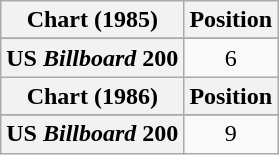<table class="wikitable sortable plainrowheaders" style="text-align:center">
<tr>
<th>Chart (1985)</th>
<th>Position</th>
</tr>
<tr>
</tr>
<tr>
<th scope="row">US <em>Billboard</em> 200</th>
<td>6</td>
</tr>
<tr>
<th>Chart (1986)</th>
<th>Position</th>
</tr>
<tr>
</tr>
<tr>
<th scope="row">US <em>Billboard</em> 200</th>
<td>9</td>
</tr>
</table>
